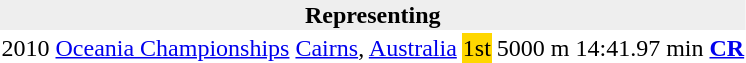<table>
<tr>
<th bgcolor="#eeeeee" colspan="6">Representing </th>
</tr>
<tr>
<td>2010</td>
<td><a href='#'>Oceania Championships</a></td>
<td><a href='#'>Cairns</a>, <a href='#'>Australia</a></td>
<td bgcolor=gold>1st</td>
<td>5000 m</td>
<td>14:41.97 min <strong><a href='#'>CR</a></strong></td>
</tr>
</table>
